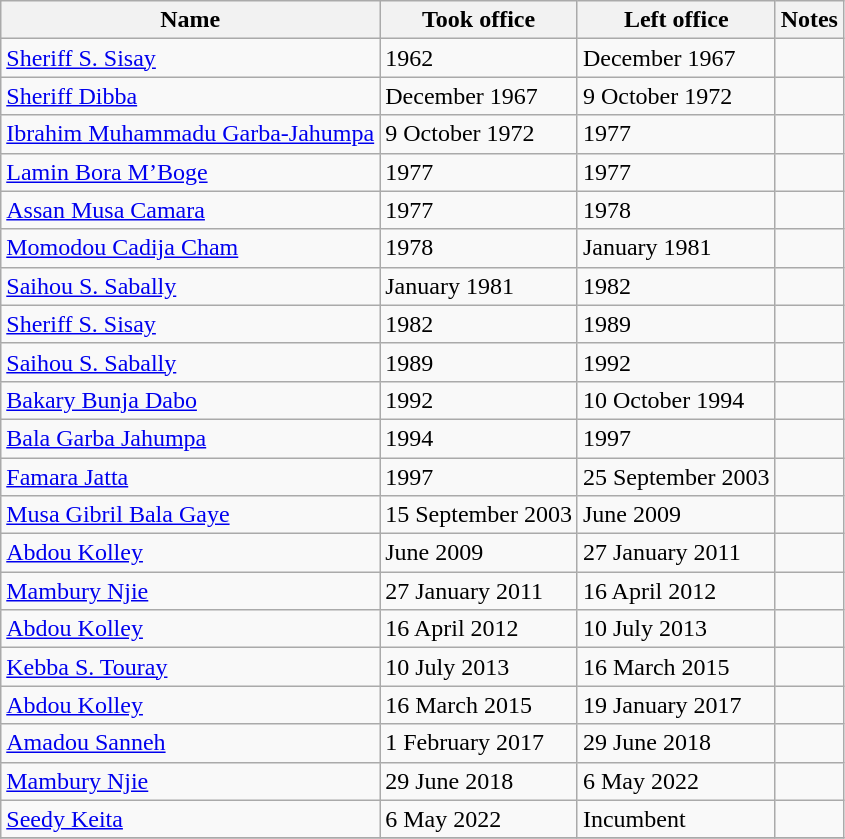<table class="wikitable">
<tr>
<th>Name</th>
<th>Took office</th>
<th>Left office</th>
<th>Notes</th>
</tr>
<tr>
<td><a href='#'>Sheriff S. Sisay</a></td>
<td>1962</td>
<td>December 1967</td>
<td></td>
</tr>
<tr>
<td><a href='#'>Sheriff Dibba</a></td>
<td>December 1967</td>
<td>9 October 1972</td>
<td></td>
</tr>
<tr>
<td><a href='#'>Ibrahim Muhammadu Garba-Jahumpa</a></td>
<td>9 October 1972</td>
<td>1977</td>
<td></td>
</tr>
<tr>
<td><a href='#'>Lamin Bora M’Boge</a></td>
<td>1977</td>
<td>1977</td>
<td></td>
</tr>
<tr>
<td><a href='#'>Assan Musa Camara</a></td>
<td>1977</td>
<td>1978</td>
<td></td>
</tr>
<tr>
<td><a href='#'>Momodou Cadija Cham</a></td>
<td>1978</td>
<td>January 1981</td>
<td></td>
</tr>
<tr>
<td><a href='#'>Saihou S. Sabally</a></td>
<td>January 1981</td>
<td>1982</td>
<td></td>
</tr>
<tr>
<td><a href='#'>Sheriff S. Sisay</a></td>
<td>1982</td>
<td>1989</td>
<td></td>
</tr>
<tr>
<td><a href='#'>Saihou S. Sabally</a></td>
<td>1989</td>
<td>1992</td>
<td></td>
</tr>
<tr>
<td><a href='#'>Bakary Bunja Dabo</a></td>
<td>1992</td>
<td>10 October 1994</td>
<td></td>
</tr>
<tr>
<td><a href='#'>Bala Garba Jahumpa</a></td>
<td>1994</td>
<td>1997</td>
<td></td>
</tr>
<tr>
<td><a href='#'>Famara Jatta</a></td>
<td>1997</td>
<td>25 September 2003</td>
<td></td>
</tr>
<tr>
<td><a href='#'>Musa Gibril Bala Gaye</a></td>
<td>15 September 2003</td>
<td>June 2009</td>
<td></td>
</tr>
<tr>
<td><a href='#'>Abdou Kolley</a></td>
<td>June 2009</td>
<td>27 January 2011</td>
<td></td>
</tr>
<tr>
<td><a href='#'>Mambury Njie</a></td>
<td>27 January 2011</td>
<td>16 April 2012</td>
<td></td>
</tr>
<tr>
<td><a href='#'>Abdou Kolley</a></td>
<td>16 April 2012</td>
<td>10 July 2013</td>
<td></td>
</tr>
<tr>
<td><a href='#'>Kebba S. Touray</a></td>
<td>10 July 2013</td>
<td>16 March 2015</td>
<td></td>
</tr>
<tr>
<td><a href='#'>Abdou Kolley</a></td>
<td>16 March 2015</td>
<td>19 January 2017</td>
<td></td>
</tr>
<tr>
<td><a href='#'>Amadou Sanneh</a></td>
<td>1 February 2017</td>
<td>29 June 2018</td>
<td></td>
</tr>
<tr>
<td><a href='#'>Mambury Njie</a></td>
<td>29 June 2018</td>
<td>6 May 2022</td>
<td></td>
</tr>
<tr>
<td><a href='#'>Seedy Keita</a></td>
<td>6 May 2022</td>
<td>Incumbent</td>
<td></td>
</tr>
<tr>
</tr>
</table>
